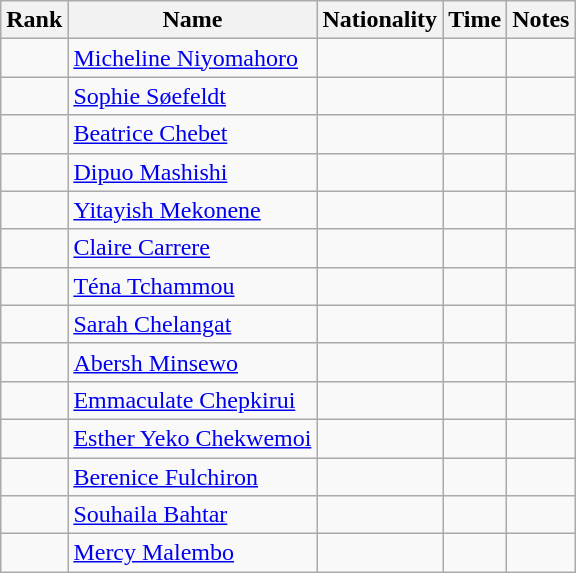<table class="wikitable sortable" style="text-align:center">
<tr>
<th>Rank</th>
<th>Name</th>
<th>Nationality</th>
<th>Time</th>
<th>Notes</th>
</tr>
<tr>
<td></td>
<td align=left><a href='#'>Micheline Niyomahoro</a></td>
<td align=left></td>
<td></td>
<td></td>
</tr>
<tr>
<td></td>
<td align=left><a href='#'>Sophie Søefeldt</a></td>
<td align=left></td>
<td></td>
<td></td>
</tr>
<tr>
<td></td>
<td align=left><a href='#'>Beatrice Chebet</a></td>
<td align=left></td>
<td></td>
<td></td>
</tr>
<tr>
<td></td>
<td align=left><a href='#'>Dipuo Mashishi</a></td>
<td align=left></td>
<td></td>
<td></td>
</tr>
<tr>
<td></td>
<td align=left><a href='#'>Yitayish Mekonene</a></td>
<td align=left></td>
<td></td>
<td></td>
</tr>
<tr>
<td></td>
<td align=left><a href='#'>Claire Carrere</a></td>
<td align=left></td>
<td></td>
<td></td>
</tr>
<tr>
<td></td>
<td align=left><a href='#'>Téna Tchammou</a></td>
<td align=left></td>
<td></td>
<td></td>
</tr>
<tr>
<td></td>
<td align=left><a href='#'>Sarah Chelangat</a></td>
<td align=left></td>
<td></td>
<td></td>
</tr>
<tr>
<td></td>
<td align=left><a href='#'>Abersh Minsewo</a></td>
<td align=left></td>
<td></td>
<td></td>
</tr>
<tr>
<td></td>
<td align=left><a href='#'>Emmaculate Chepkirui</a></td>
<td align=left></td>
<td></td>
<td></td>
</tr>
<tr>
<td></td>
<td align=left><a href='#'>Esther Yeko Chekwemoi</a></td>
<td align=left></td>
<td></td>
<td></td>
</tr>
<tr>
<td></td>
<td align=left><a href='#'>Berenice Fulchiron</a></td>
<td align=left></td>
<td></td>
<td></td>
</tr>
<tr>
<td></td>
<td align=left><a href='#'>Souhaila Bahtar</a></td>
<td align=left></td>
<td></td>
<td></td>
</tr>
<tr>
<td></td>
<td align=left><a href='#'>Mercy Malembo</a></td>
<td align=left></td>
<td></td>
<td></td>
</tr>
</table>
